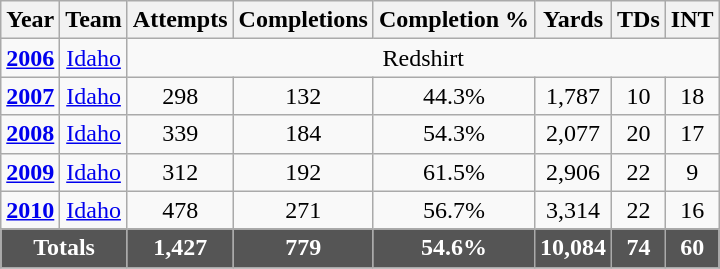<table class="wikitable" style="text-align:center;">
<tr>
<th>Year</th>
<th>Team</th>
<th>Attempts</th>
<th>Completions</th>
<th>Completion %</th>
<th>Yards</th>
<th>TDs</th>
<th>INT</th>
</tr>
<tr>
<td><strong><a href='#'>2006</a></strong></td>
<td><a href='#'>Idaho</a></td>
<td colspan=6 style="text-align:center;">Redshirt</td>
</tr>
<tr>
<td><strong><a href='#'>2007</a></strong></td>
<td><a href='#'>Idaho</a></td>
<td>298</td>
<td>132</td>
<td>44.3%</td>
<td>1,787</td>
<td>10</td>
<td>18</td>
</tr>
<tr>
<td><strong><a href='#'>2008</a></strong></td>
<td><a href='#'>Idaho</a></td>
<td>339</td>
<td>184</td>
<td>54.3%</td>
<td>2,077</td>
<td>20</td>
<td>17</td>
</tr>
<tr>
<td><strong><a href='#'>2009</a></strong></td>
<td><a href='#'>Idaho</a></td>
<td>312</td>
<td>192</td>
<td>61.5%</td>
<td>2,906</td>
<td>22</td>
<td>9</td>
</tr>
<tr>
<td><strong><a href='#'>2010</a></strong></td>
<td><a href='#'>Idaho</a></td>
<td>478</td>
<td>271</td>
<td>56.7%</td>
<td>3,314</td>
<td>22</td>
<td>16</td>
</tr>
<tr style="background:#555555;font-weight:bold;color:white;">
<td colspan=2>Totals</td>
<td>1,427</td>
<td>779</td>
<td>54.6%</td>
<td>10,084</td>
<td>74</td>
<td>60</td>
</tr>
<tr style="background:#555555;font-weight:bold;color:white;">
</tr>
</table>
